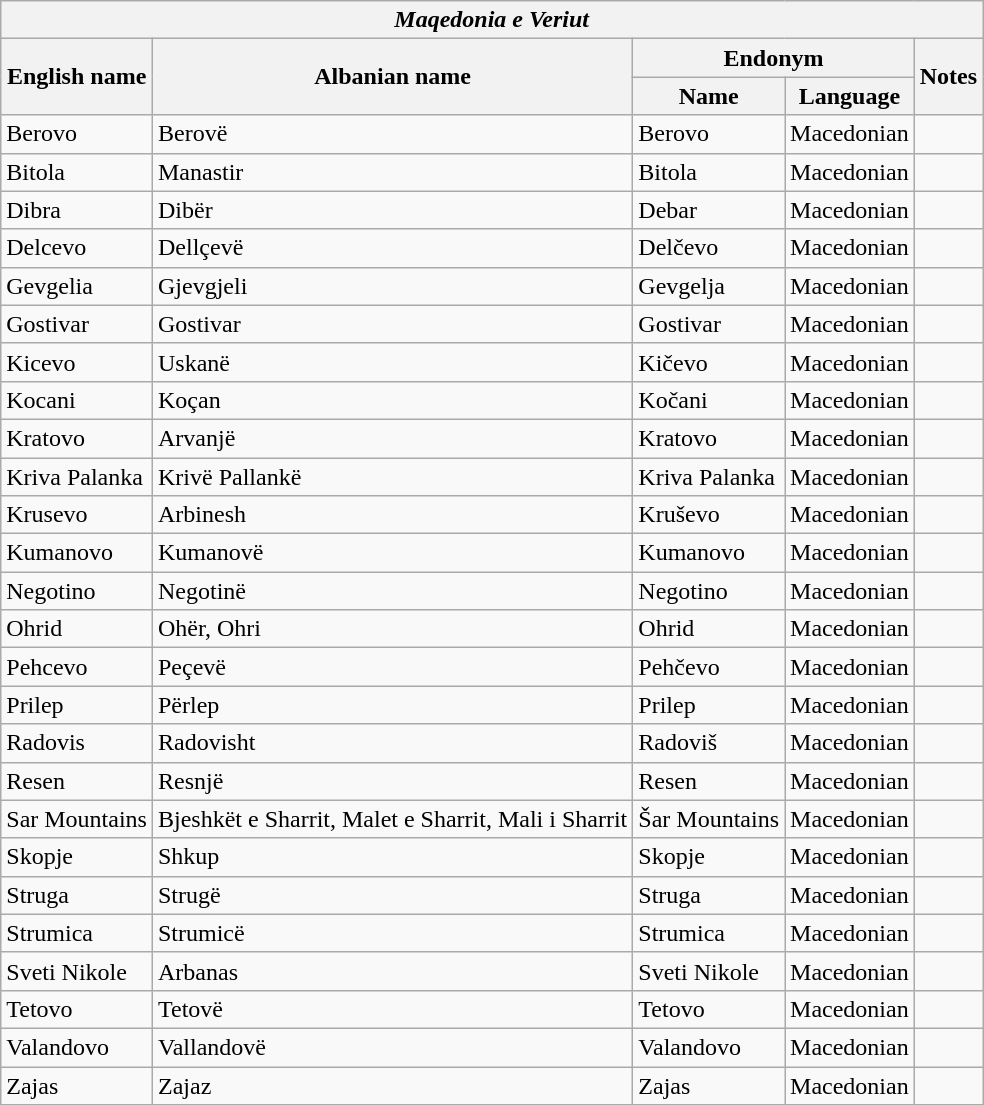<table class="wikitable sortable">
<tr>
<th colspan="5"> <em>Maqedonia e Veriut</em></th>
</tr>
<tr>
<th rowspan="2">English name</th>
<th rowspan="2">Albanian name</th>
<th colspan="2">Endonym</th>
<th rowspan="2">Notes</th>
</tr>
<tr>
<th>Name</th>
<th>Language</th>
</tr>
<tr>
<td>Berovo</td>
<td>Berovë</td>
<td>Berovo</td>
<td>Macedonian</td>
<td></td>
</tr>
<tr>
<td>Bitola</td>
<td>Manastir</td>
<td>Bitola</td>
<td>Macedonian</td>
<td></td>
</tr>
<tr>
<td>Dibra</td>
<td>Dibër</td>
<td>Debar</td>
<td>Macedonian</td>
<td></td>
</tr>
<tr>
<td>Delcevo</td>
<td>Dellçevë</td>
<td>Delčevo</td>
<td>Macedonian</td>
<td></td>
</tr>
<tr>
<td>Gevgelia</td>
<td>Gjevgjeli</td>
<td>Gevgelja</td>
<td>Macedonian</td>
<td></td>
</tr>
<tr>
<td>Gostivar</td>
<td>Gostivar</td>
<td>Gostivar</td>
<td>Macedonian</td>
<td></td>
</tr>
<tr>
<td>Kicevo</td>
<td>Uskanë</td>
<td>Kičevo</td>
<td>Macedonian</td>
<td></td>
</tr>
<tr>
<td>Kocani</td>
<td>Koçan</td>
<td>Kočani</td>
<td>Macedonian</td>
<td></td>
</tr>
<tr>
<td>Kratovo</td>
<td>Arvanjë</td>
<td>Kratovo</td>
<td>Macedonian</td>
<td></td>
</tr>
<tr>
<td>Kriva Palanka</td>
<td>Krivë Pallankë</td>
<td>Kriva Palanka</td>
<td>Macedonian</td>
<td></td>
</tr>
<tr>
<td>Krusevo</td>
<td>Arbinesh</td>
<td>Kruševo</td>
<td>Macedonian</td>
<td></td>
</tr>
<tr>
<td>Kumanovo</td>
<td>Kumanovë</td>
<td>Kumanovo</td>
<td>Macedonian</td>
<td></td>
</tr>
<tr>
<td>Negotino</td>
<td>Negotinë</td>
<td>Negotino</td>
<td>Macedonian</td>
<td></td>
</tr>
<tr>
<td>Ohrid</td>
<td>Ohër, Ohri</td>
<td>Ohrid</td>
<td>Macedonian</td>
<td></td>
</tr>
<tr>
<td>Pehcevo</td>
<td>Peçevë</td>
<td>Pehčevo</td>
<td>Macedonian</td>
<td></td>
</tr>
<tr>
<td>Prilep</td>
<td>Përlep</td>
<td>Prilep</td>
<td>Macedonian</td>
<td></td>
</tr>
<tr>
<td>Radovis</td>
<td>Radovisht</td>
<td>Radoviš</td>
<td>Macedonian</td>
<td></td>
</tr>
<tr>
<td>Resen</td>
<td>Resnjë</td>
<td>Resen</td>
<td>Macedonian</td>
<td></td>
</tr>
<tr>
<td>Sar Mountains</td>
<td>Bjeshkët e Sharrit, Malet e Sharrit, Mali i Sharrit</td>
<td>Šar Mountains</td>
<td>Macedonian</td>
<td></td>
</tr>
<tr>
<td>Skopje</td>
<td>Shkup</td>
<td>Skopje</td>
<td>Macedonian</td>
<td></td>
</tr>
<tr>
<td>Struga</td>
<td>Strugë</td>
<td>Struga</td>
<td>Macedonian</td>
<td></td>
</tr>
<tr>
<td>Strumica</td>
<td>Strumicë</td>
<td>Strumica</td>
<td>Macedonian</td>
<td></td>
</tr>
<tr>
<td>Sveti Nikole</td>
<td>Arbanas</td>
<td>Sveti Nikole</td>
<td>Macedonian</td>
<td></td>
</tr>
<tr>
<td>Tetovo</td>
<td>Tetovë</td>
<td>Tetovo</td>
<td>Macedonian</td>
<td></td>
</tr>
<tr>
<td>Valandovo</td>
<td>Vallandovë</td>
<td>Valandovo</td>
<td>Macedonian</td>
<td></td>
</tr>
<tr>
<td>Zajas</td>
<td>Zajaz</td>
<td>Zajas</td>
<td>Macedonian</td>
<td></td>
</tr>
</table>
